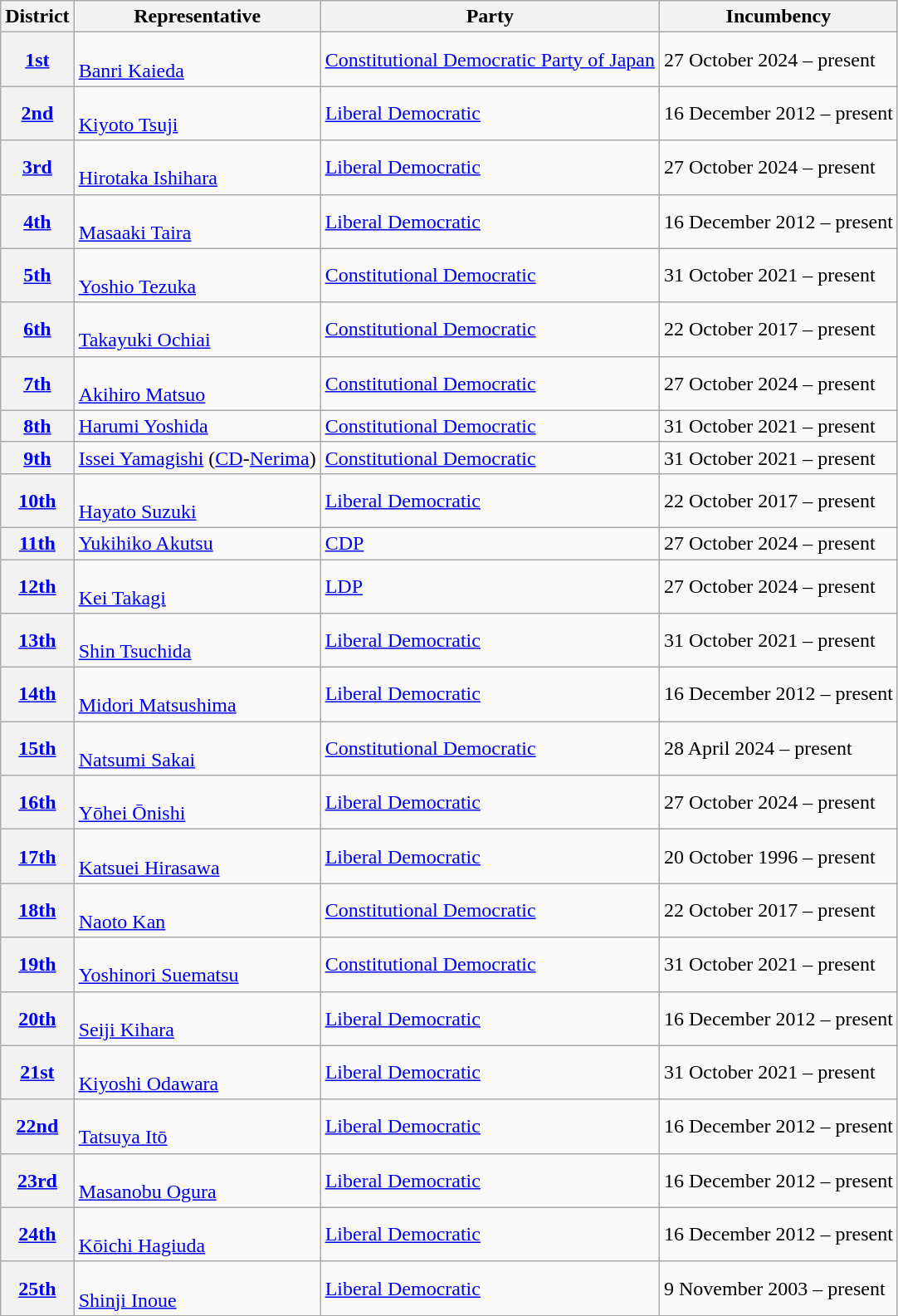<table class="wikitable sortable">
<tr>
<th>District</th>
<th>Representative</th>
<th>Party</th>
<th>Incumbency</th>
</tr>
<tr>
<th><a href='#'>1st</a></th>
<td><br><a href='#'>Banri Kaieda</a></td>
<td><a href='#'>Constitutional Democratic Party of Japan</a></td>
<td>27 October 2024 – present</td>
</tr>
<tr>
<th><a href='#'>2nd</a></th>
<td><br><a href='#'>Kiyoto Tsuji</a></td>
<td><a href='#'>Liberal Democratic</a></td>
<td>16 December 2012 – present</td>
</tr>
<tr>
<th><a href='#'>3rd</a></th>
<td><br><a href='#'>Hirotaka Ishihara</a></td>
<td><a href='#'>Liberal Democratic</a></td>
<td>27 October 2024 – present</td>
</tr>
<tr>
<th><a href='#'>4th</a></th>
<td><br><a href='#'>Masaaki Taira</a></td>
<td><a href='#'>Liberal Democratic</a></td>
<td>16 December 2012 – present</td>
</tr>
<tr>
<th><a href='#'>5th</a></th>
<td><br><a href='#'>Yoshio Tezuka</a></td>
<td><a href='#'>Constitutional Democratic</a></td>
<td>31 October 2021 – present</td>
</tr>
<tr>
<th><a href='#'>6th</a></th>
<td><br><a href='#'>Takayuki Ochiai</a></td>
<td><a href='#'>Constitutional Democratic</a></td>
<td>22 October 2017 – present</td>
</tr>
<tr>
<th><a href='#'>7th</a></th>
<td><br><a href='#'>Akihiro Matsuo</a></td>
<td><a href='#'>Constitutional Democratic</a></td>
<td>27 October 2024 – present</td>
</tr>
<tr>
<th><a href='#'>8th</a></th>
<td> <a href='#'>Harumi Yoshida</a></td>
<td><a href='#'>Constitutional Democratic</a></td>
<td>31 October 2021 – present</td>
</tr>
<tr>
<th><a href='#'>9th</a></th>
<td> <a href='#'>Issei Yamagishi</a> (<a href='#'>CD</a>-<a href='#'>Nerima</a>)</td>
<td><a href='#'>Constitutional Democratic</a></td>
<td>31 October 2021 – present</td>
</tr>
<tr>
<th><a href='#'>10th</a></th>
<td><br><a href='#'>Hayato Suzuki</a></td>
<td><a href='#'>Liberal Democratic</a></td>
<td>22 October 2017 – present</td>
</tr>
<tr>
<th><a href='#'>11th</a></th>
<td> <a href='#'>Yukihiko Akutsu</a></td>
<td><a href='#'>CDP</a></td>
<td>27 October 2024 – present</td>
</tr>
<tr>
<th><a href='#'>12th</a></th>
<td><br><a href='#'>Kei Takagi</a></td>
<td><a href='#'>LDP</a></td>
<td>27 October 2024 – present</td>
</tr>
<tr>
<th><a href='#'>13th</a></th>
<td><br><a href='#'>Shin Tsuchida</a></td>
<td><a href='#'>Liberal Democratic</a></td>
<td>31 October 2021 – present</td>
</tr>
<tr>
<th><a href='#'>14th</a></th>
<td><br><a href='#'>Midori Matsushima</a></td>
<td><a href='#'>Liberal Democratic</a></td>
<td>16 December 2012 – present</td>
</tr>
<tr>
<th><a href='#'>15th</a></th>
<td><br><a href='#'>Natsumi Sakai</a></td>
<td><a href='#'>Constitutional Democratic</a></td>
<td>28 April 2024 – present</td>
</tr>
<tr>
<th><a href='#'>16th</a></th>
<td><br><a href='#'>Yōhei Ōnishi</a></td>
<td><a href='#'>Liberal Democratic</a></td>
<td>27 October 2024 – present</td>
</tr>
<tr>
<th><a href='#'>17th</a></th>
<td><br><a href='#'>Katsuei Hirasawa</a></td>
<td><a href='#'>Liberal Democratic</a></td>
<td>20 October 1996 – present</td>
</tr>
<tr>
<th><a href='#'>18th</a></th>
<td><br><a href='#'>Naoto Kan</a></td>
<td><a href='#'>Constitutional Democratic</a></td>
<td>22 October 2017 – present</td>
</tr>
<tr>
<th><a href='#'>19th</a></th>
<td><br><a href='#'>Yoshinori Suematsu</a></td>
<td><a href='#'>Constitutional Democratic</a></td>
<td>31 October 2021 – present</td>
</tr>
<tr>
<th><a href='#'>20th</a></th>
<td><br><a href='#'>Seiji Kihara</a></td>
<td><a href='#'>Liberal Democratic</a></td>
<td>16 December 2012 – present</td>
</tr>
<tr>
<th><a href='#'>21st</a></th>
<td><br><a href='#'>Kiyoshi Odawara</a></td>
<td><a href='#'>Liberal Democratic</a></td>
<td>31 October 2021 – present</td>
</tr>
<tr>
<th><a href='#'>22nd</a></th>
<td><br><a href='#'>Tatsuya Itō</a></td>
<td><a href='#'>Liberal Democratic</a></td>
<td>16 December 2012 – present</td>
</tr>
<tr>
<th><a href='#'>23rd</a></th>
<td><br><a href='#'>Masanobu Ogura</a></td>
<td><a href='#'>Liberal Democratic</a></td>
<td>16 December 2012 – present</td>
</tr>
<tr>
<th><a href='#'>24th</a></th>
<td><br><a href='#'>Kōichi Hagiuda</a></td>
<td><a href='#'>Liberal Democratic</a></td>
<td>16 December 2012 – present</td>
</tr>
<tr>
<th><a href='#'>25th</a></th>
<td><br><a href='#'>Shinji Inoue</a></td>
<td><a href='#'>Liberal Democratic</a></td>
<td>9 November 2003 – present</td>
</tr>
<tr>
</tr>
</table>
